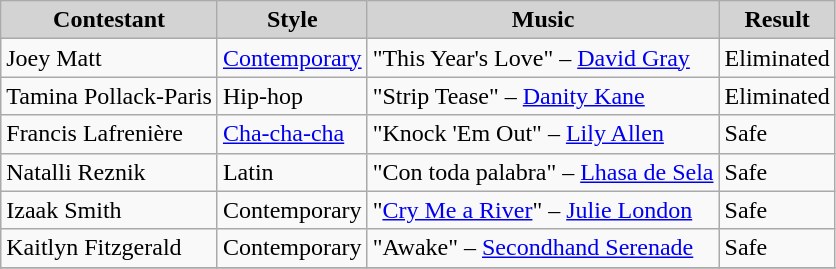<table class="wikitable">
<tr align="center" bgcolor="lightgrey">
<td><strong>Contestant</strong></td>
<td><strong>Style</strong></td>
<td><strong>Music</strong></td>
<td><strong>Result</strong></td>
</tr>
<tr>
<td>Joey Matt</td>
<td><a href='#'>Contemporary</a></td>
<td>"This Year's Love" – <a href='#'>David Gray</a></td>
<td>Eliminated</td>
</tr>
<tr>
<td>Tamina Pollack-Paris</td>
<td>Hip-hop</td>
<td>"Strip Tease" – <a href='#'>Danity Kane</a></td>
<td>Eliminated</td>
</tr>
<tr>
<td>Francis Lafrenière</td>
<td><a href='#'>Cha-cha-cha</a></td>
<td>"Knock 'Em Out" – <a href='#'>Lily Allen</a></td>
<td>Safe</td>
</tr>
<tr>
<td>Natalli Reznik</td>
<td>Latin</td>
<td>"Con toda palabra" – <a href='#'>Lhasa de Sela</a></td>
<td>Safe</td>
</tr>
<tr>
<td>Izaak Smith</td>
<td>Contemporary</td>
<td>"<a href='#'>Cry Me a River</a>" – <a href='#'>Julie London</a></td>
<td>Safe</td>
</tr>
<tr>
<td>Kaitlyn Fitzgerald</td>
<td>Contemporary</td>
<td>"Awake" – <a href='#'>Secondhand Serenade</a></td>
<td>Safe</td>
</tr>
<tr>
</tr>
</table>
